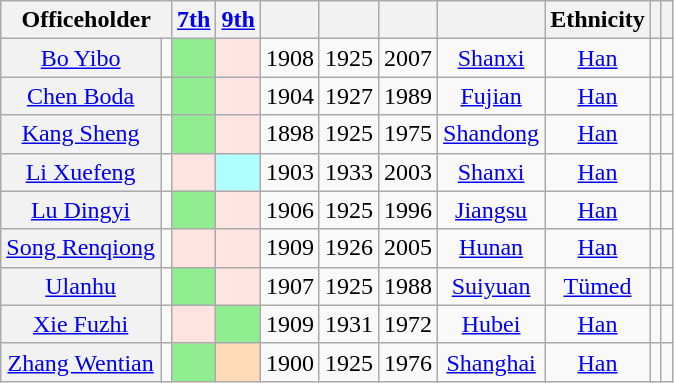<table class="wikitable sortable" style=text-align:center>
<tr>
<th scope=col colspan="2">Officeholder</th>
<th scope=col><a href='#'>7th</a></th>
<th scope=col><a href='#'>9th</a></th>
<th scope=col></th>
<th scope=col></th>
<th scope=col></th>
<th scope=col></th>
<th scope=col>Ethnicity</th>
<th scope=col></th>
<th scope=col class="unsortable"></th>
</tr>
<tr>
<th align="center" scope="row" style="font-weight:normal;"><a href='#'>Bo Yibo</a></th>
<td></td>
<td bgcolor = LightGreen></td>
<td bgcolor = MistyRose></td>
<td>1908</td>
<td>1925</td>
<td>2007</td>
<td><a href='#'>Shanxi</a></td>
<td><a href='#'>Han</a></td>
<td></td>
<td></td>
</tr>
<tr>
<th align="center" scope="row" style="font-weight:normal;"><a href='#'>Chen Boda</a></th>
<td></td>
<td bgcolor = LightGreen></td>
<td bgcolor = MistyRose></td>
<td>1904</td>
<td>1927</td>
<td>1989</td>
<td><a href='#'>Fujian</a></td>
<td><a href='#'>Han</a></td>
<td></td>
<td></td>
</tr>
<tr>
<th align="center" scope="row" style="font-weight:normal;"><a href='#'>Kang Sheng</a></th>
<td></td>
<td bgcolor = LightGreen></td>
<td bgcolor = MistyRose></td>
<td>1898</td>
<td>1925</td>
<td>1975</td>
<td><a href='#'>Shandong</a></td>
<td><a href='#'>Han</a></td>
<td></td>
<td></td>
</tr>
<tr>
<th align="center" scope="row" style="font-weight:normal;"><a href='#'>Li Xuefeng</a></th>
<td></td>
<td bgcolor = MistyRose></td>
<td bgcolor = #B2FFFF></td>
<td>1903</td>
<td>1933</td>
<td>2003</td>
<td><a href='#'>Shanxi</a></td>
<td><a href='#'>Han</a></td>
<td></td>
<td></td>
</tr>
<tr>
<th align="center" scope="row" style="font-weight:normal;"><a href='#'>Lu Dingyi</a></th>
<td></td>
<td bgcolor = LightGreen></td>
<td bgcolor = MistyRose></td>
<td>1906</td>
<td>1925</td>
<td>1996</td>
<td><a href='#'>Jiangsu</a></td>
<td><a href='#'>Han</a></td>
<td></td>
<td></td>
</tr>
<tr>
<th align="center" scope="row" style="font-weight:normal;"><a href='#'>Song Renqiong</a></th>
<td></td>
<td bgcolor = MistyRose></td>
<td bgcolor = MistyRose></td>
<td>1909</td>
<td>1926</td>
<td>2005</td>
<td><a href='#'>Hunan</a></td>
<td><a href='#'>Han</a></td>
<td></td>
<td></td>
</tr>
<tr>
<th align="center" scope="row" style="font-weight:normal;"><a href='#'>Ulanhu</a></th>
<td></td>
<td bgcolor = LightGreen></td>
<td bgcolor = MistyRose></td>
<td>1907</td>
<td>1925</td>
<td>1988</td>
<td><a href='#'>Suiyuan</a></td>
<td><a href='#'>Tümed</a></td>
<td></td>
<td></td>
</tr>
<tr>
<th align="center" scope="row" style="font-weight:normal;"><a href='#'>Xie Fuzhi</a></th>
<td></td>
<td bgcolor = MistyRose></td>
<td bgcolor = LightGreen></td>
<td>1909</td>
<td>1931</td>
<td>1972</td>
<td><a href='#'>Hubei</a></td>
<td><a href='#'>Han</a></td>
<td></td>
<td></td>
</tr>
<tr>
<th align="center" scope="row" style="font-weight:normal;"><a href='#'>Zhang Wentian</a></th>
<td></td>
<td bgcolor = LightGreen></td>
<td bgcolor = PeachPuff></td>
<td>1900</td>
<td>1925</td>
<td>1976</td>
<td><a href='#'>Shanghai</a></td>
<td><a href='#'>Han</a></td>
<td></td>
<td></td>
</tr>
</table>
